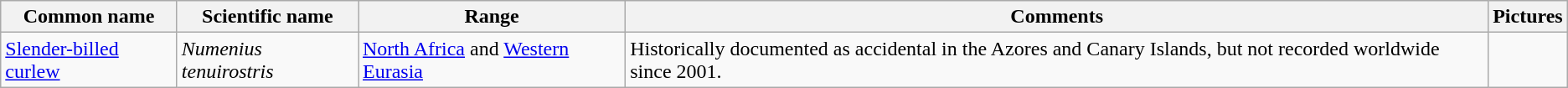<table class="wikitable">
<tr>
<th>Common name</th>
<th>Scientific name</th>
<th>Range</th>
<th class="unsortable">Comments</th>
<th class="unsortable">Pictures</th>
</tr>
<tr>
<td><a href='#'>Slender-billed curlew</a></td>
<td><em>Numenius tenuirostris</em></td>
<td><a href='#'>North Africa</a> and <a href='#'>Western Eurasia</a></td>
<td>Historically documented as accidental in the Azores and Canary Islands, but not recorded worldwide since 2001.</td>
<td></td>
</tr>
</table>
